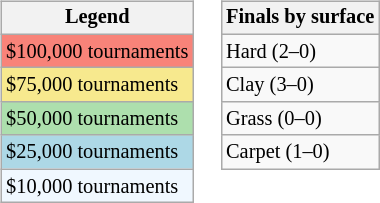<table>
<tr valign=top>
<td><br><table class=wikitable style="font-size:85%">
<tr>
<th>Legend</th>
</tr>
<tr style="background:#f88379;">
<td>$100,000 tournaments</td>
</tr>
<tr style="background:#f7e98e;">
<td>$75,000 tournaments</td>
</tr>
<tr style="background:#addfad;">
<td>$50,000 tournaments</td>
</tr>
<tr style="background:lightblue;">
<td>$25,000 tournaments</td>
</tr>
<tr style="background:#f0f8ff;">
<td>$10,000 tournaments</td>
</tr>
</table>
</td>
<td><br><table class=wikitable style="font-size:85%">
<tr>
<th>Finals by surface</th>
</tr>
<tr>
<td>Hard (2–0)</td>
</tr>
<tr>
<td>Clay (3–0)</td>
</tr>
<tr>
<td>Grass (0–0)</td>
</tr>
<tr>
<td>Carpet (1–0)</td>
</tr>
</table>
</td>
</tr>
</table>
